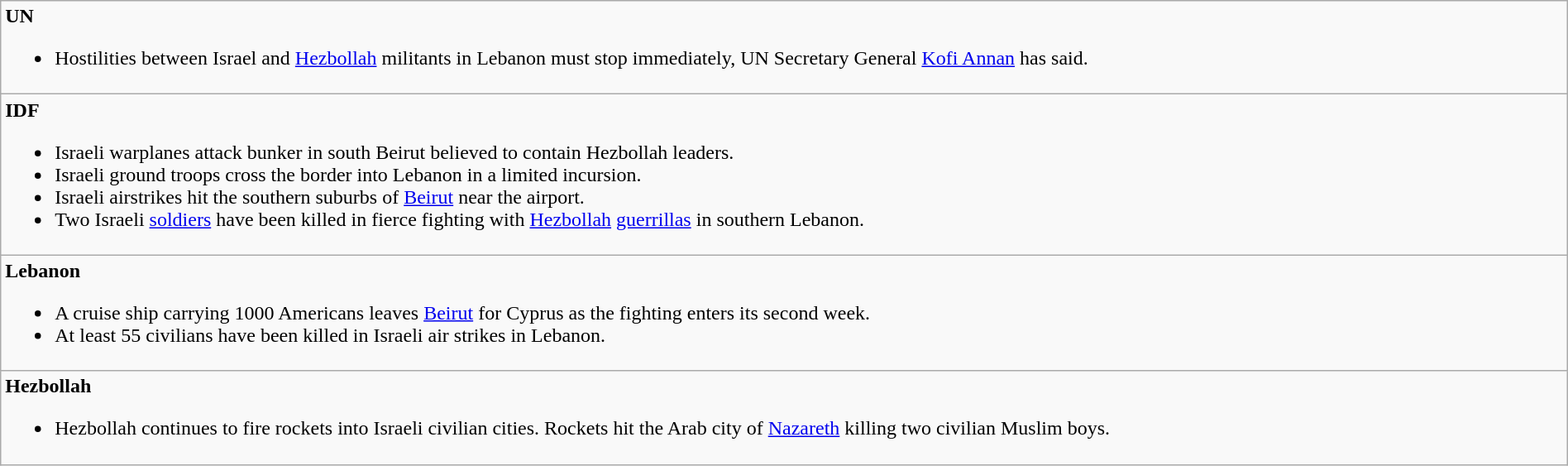<table style="width:100%;" class="wikitable">
<tr>
<td><strong>UN</strong><br><ul><li>Hostilities between Israel and <a href='#'>Hezbollah</a> militants in Lebanon must stop immediately, UN Secretary General <a href='#'>Kofi Annan</a> has said.</li></ul></td>
</tr>
<tr>
<td><strong>IDF</strong><br><ul><li>Israeli warplanes attack bunker in south Beirut believed to contain Hezbollah leaders.</li><li>Israeli ground troops cross the border into Lebanon in a limited incursion.</li><li>Israeli airstrikes hit the southern suburbs of <a href='#'>Beirut</a> near the airport.</li><li>Two Israeli <a href='#'>soldiers</a> have been killed in fierce fighting with <a href='#'>Hezbollah</a> <a href='#'>guerrillas</a> in southern Lebanon.</li></ul></td>
</tr>
<tr>
<td><strong>Lebanon</strong><br><ul><li>A cruise ship carrying 1000 Americans leaves <a href='#'>Beirut</a> for Cyprus as the fighting enters its second week.</li><li>At least 55 civilians have been killed in Israeli air strikes in Lebanon.</li></ul></td>
</tr>
<tr>
<td><strong>Hezbollah</strong><br><ul><li>Hezbollah continues to fire rockets into Israeli civilian cities. Rockets hit the Arab city of <a href='#'>Nazareth</a> killing two civilian Muslim boys.</li></ul></td>
</tr>
</table>
